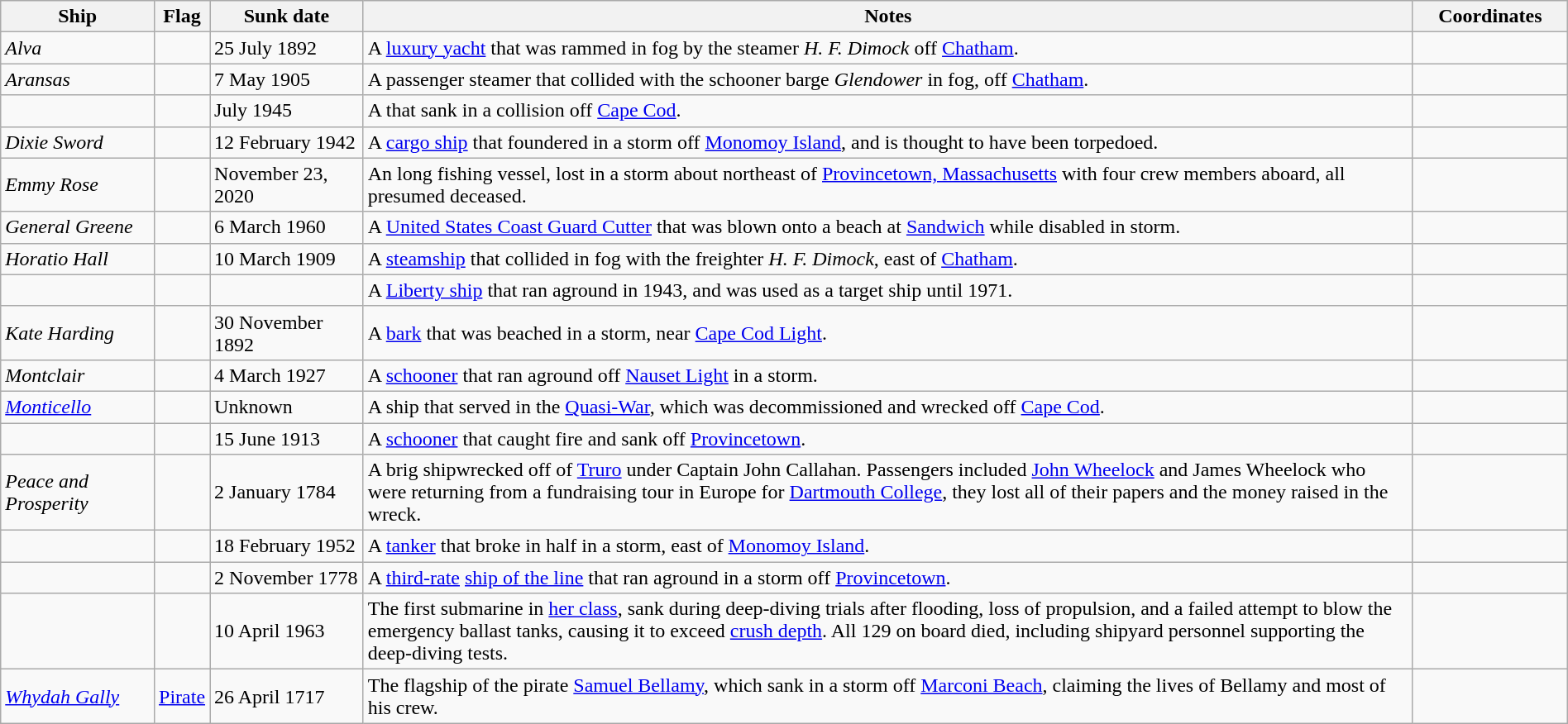<table class=wikitable | style = "width:100%">
<tr>
<th style="width:10%">Ship</th>
<th>Flag</th>
<th style="width:10%">Sunk date</th>
<th style="width:70%">Notes</th>
<th style="width:10%">Coordinates</th>
</tr>
<tr>
<td><em>Alva</em></td>
<td></td>
<td>25 July 1892</td>
<td>A <a href='#'>luxury yacht</a> that was rammed in fog by the steamer <em>H. F. Dimock</em> off <a href='#'>Chatham</a>.</td>
<td></td>
</tr>
<tr>
<td><em>Aransas</em></td>
<td></td>
<td>7 May 1905</td>
<td>A passenger steamer that collided with the schooner barge <em>Glendower</em> in fog, off <a href='#'>Chatham</a>.</td>
<td></td>
</tr>
<tr>
<td></td>
<td></td>
<td>July 1945</td>
<td>A  that sank in a collision off <a href='#'>Cape Cod</a>.</td>
<td></td>
</tr>
<tr>
<td><em>Dixie Sword</em></td>
<td></td>
<td>12 February 1942</td>
<td>A <a href='#'>cargo ship</a> that foundered in a storm off <a href='#'>Monomoy Island</a>, and is thought to have been torpedoed.</td>
<td></td>
</tr>
<tr>
<td><em>Emmy Rose</em></td>
<td></td>
<td>November 23, 2020</td>
<td>An  long fishing vessel, lost in a storm about  northeast of <a href='#'>Provincetown, Massachusetts</a> with four crew members aboard, all presumed deceased.</td>
<td></td>
</tr>
<tr>
<td><em>General Greene</em></td>
<td></td>
<td>6 March 1960</td>
<td>A <a href='#'>United States Coast Guard Cutter</a> that was blown onto a beach at <a href='#'>Sandwich</a> while disabled in storm.</td>
<td></td>
</tr>
<tr>
<td><em>Horatio Hall</em></td>
<td></td>
<td>10 March 1909</td>
<td>A <a href='#'>steamship</a> that collided in fog with the freighter <em>H. F. Dimock</em>,  east of <a href='#'>Chatham</a>.</td>
<td></td>
</tr>
<tr>
<td></td>
<td></td>
<td></td>
<td>A <a href='#'>Liberty ship</a> that ran aground in 1943, and was used as a target ship until 1971.</td>
<td></td>
</tr>
<tr>
<td><em>Kate Harding</em></td>
<td></td>
<td>30 November 1892</td>
<td>A <a href='#'>bark</a> that was beached in a storm, near <a href='#'>Cape Cod Light</a>.</td>
</tr>
<tr>
<td><em>Montclair</em></td>
<td></td>
<td>4 March 1927</td>
<td>A <a href='#'>schooner</a> that ran aground off <a href='#'>Nauset Light</a> in a storm.</td>
<td></td>
</tr>
<tr>
<td><a href='#'><em>Monticello</em></a></td>
<td></td>
<td>Unknown</td>
<td>A ship that served in the <a href='#'>Quasi-War</a>, which was decommissioned and wrecked off <a href='#'>Cape Cod</a>.</td>
<td></td>
</tr>
<tr>
<td></td>
<td></td>
<td>15 June 1913</td>
<td>A <a href='#'>schooner</a> that caught fire and sank off <a href='#'>Provincetown</a>.</td>
<td></td>
</tr>
<tr>
<td><em>Peace and Prosperity</em></td>
<td></td>
<td>2 January 1784</td>
<td>A brig shipwrecked off of <a href='#'>Truro</a> under Captain John Callahan. Passengers included <a href='#'>John Wheelock</a> and James Wheelock who were returning from a fundraising tour in Europe for <a href='#'>Dartmouth College</a>, they lost all of their papers and the money raised in the wreck.</td>
<td></td>
</tr>
<tr>
<td></td>
<td></td>
<td>18 February 1952</td>
<td>A <a href='#'>tanker</a> that broke in half in a storm,  east of <a href='#'>Monomoy Island</a>.</td>
<td></td>
</tr>
<tr>
<td></td>
<td></td>
<td>2 November 1778</td>
<td>A <a href='#'>third-rate</a> <a href='#'>ship of the line</a> that ran aground in a storm off <a href='#'>Provincetown</a>.</td>
<td></td>
</tr>
<tr>
<td></td>
<td></td>
<td>10 April 1963</td>
<td>The first submarine in <a href='#'>her class</a>, sank during deep-diving trials after flooding, loss of propulsion, and a failed attempt to blow the emergency ballast tanks, causing it to exceed <a href='#'>crush depth</a>. All 129 on board died, including shipyard personnel supporting the deep-diving tests.</td>
<td></td>
</tr>
<tr>
<td><em><a href='#'>Whydah Gally</a></em></td>
<td><a href='#'>Pirate</a></td>
<td>26 April 1717</td>
<td>The flagship of the pirate <a href='#'>Samuel Bellamy</a>, which sank in a storm off <a href='#'>Marconi Beach</a>, claiming the lives of Bellamy and most of his crew.</td>
<td></td>
</tr>
</table>
